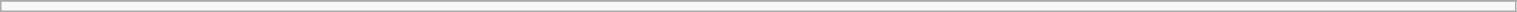<table class="wikitable" align=center width=80% style="font-size:100%;">
<tr>
</tr>
<tr>
<td align=center></td>
</tr>
</table>
